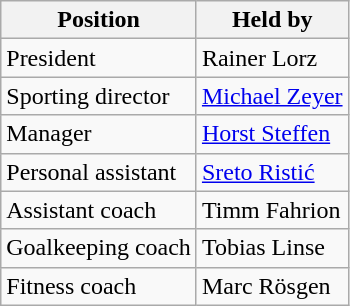<table class="wikitable">
<tr>
<th>Position</th>
<th>Held by</th>
</tr>
<tr>
<td>President</td>
<td>Rainer Lorz</td>
</tr>
<tr>
<td>Sporting director</td>
<td><a href='#'>Michael Zeyer</a></td>
</tr>
<tr>
<td>Manager</td>
<td><a href='#'>Horst Steffen</a></td>
</tr>
<tr>
<td>Personal assistant</td>
<td><a href='#'>Sreto Ristić</a></td>
</tr>
<tr>
<td>Assistant coach</td>
<td>Timm Fahrion</td>
</tr>
<tr>
<td>Goalkeeping coach</td>
<td>Tobias Linse</td>
</tr>
<tr>
<td>Fitness coach</td>
<td>Marc Rösgen</td>
</tr>
</table>
